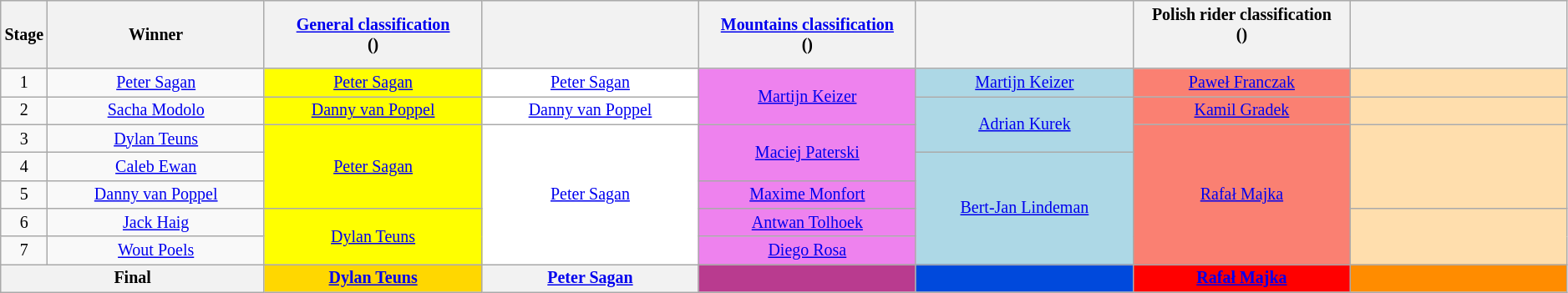<table class="wikitable" style="text-align: center; font-size:smaller;">
<tr style="background-color: #efefef;">
<th width="2%">Stage</th>
<th width="14%">Winner</th>
<th width="14%"><a href='#'>General classification</a><br>()<br></th>
<th width="14%"></th>
<th width="14%"><a href='#'>Mountains classification</a><br>()<br></th>
<th width="14%"></th>
<th width="14%">Polish rider classification<br>()<br> </th>
<th width="14%"></th>
</tr>
<tr>
<td scope=row>1</td>
<td><a href='#'>Peter Sagan</a></td>
<td style="background:yellow;"><a href='#'>Peter Sagan</a></td>
<td style="background:white;"><a href='#'>Peter Sagan</a></td>
<td style="background:violet;" rowspan=2><a href='#'>Martijn Keizer</a></td>
<td style="background:lightblue;"><a href='#'>Martijn Keizer</a></td>
<td style="background:salmon;"><a href='#'>Paweł Franczak</a></td>
<td style="background:navajowhite;"></td>
</tr>
<tr>
<td scope=row>2</td>
<td><a href='#'>Sacha Modolo</a></td>
<td style="background:yellow;"><a href='#'>Danny van Poppel</a></td>
<td style="background:white;"><a href='#'>Danny van Poppel</a></td>
<td style="background:lightblue;" rowspan="2"><a href='#'>Adrian Kurek</a></td>
<td style="background:salmon;"><a href='#'>Kamil Gradek</a></td>
<td style="background:navajowhite;"></td>
</tr>
<tr>
<td scope=row>3</td>
<td><a href='#'>Dylan Teuns</a></td>
<td style="background:yellow;" rowspan=3><a href='#'>Peter Sagan</a></td>
<td style="background:white;" rowspan=5><a href='#'>Peter Sagan</a></td>
<td style="background:violet;" rowspan=2><a href='#'>Maciej Paterski</a></td>
<td style="background:salmon;" rowspan="5"><a href='#'>Rafał Majka</a></td>
<td style="background:navajowhite;" rowspan="3"></td>
</tr>
<tr>
<td scope=row>4</td>
<td><a href='#'>Caleb Ewan</a></td>
<td style="background:lightblue;" rowspan=4><a href='#'>Bert-Jan Lindeman</a></td>
</tr>
<tr>
<td scope=row>5</td>
<td><a href='#'>Danny van Poppel</a></td>
<td style="background:violet;"><a href='#'>Maxime Monfort</a></td>
</tr>
<tr>
<td scope=row>6</td>
<td><a href='#'>Jack Haig</a></td>
<td style="background:yellow;" rowspan=2><a href='#'>Dylan Teuns</a></td>
<td style="background:violet;"><a href='#'>Antwan Tolhoek</a></td>
<td style="background:navajowhite;" rowspan=2></td>
</tr>
<tr>
<td scope=row>7</td>
<td><a href='#'>Wout Poels</a></td>
<td style="background:violet;"><a href='#'>Diego Rosa</a></td>
</tr>
<tr>
<th colspan=2>Final</th>
<th style="background:gold;"><a href='#'>Dylan Teuns</a></th>
<th style="background:offwhite;"><a href='#'>Peter Sagan</a></th>
<th style="background:#B93B8F;"></th>
<th style="background:#0049DC;"></th>
<th style="background:red;"><a href='#'>Rafał Majka</a></th>
<th style="background:#FF8C00;"></th>
</tr>
</table>
